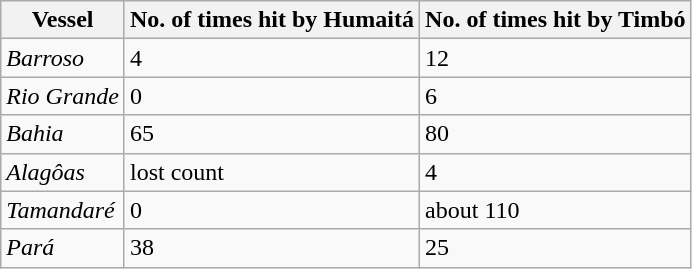<table class="wikitable">
<tr>
<th>Vessel</th>
<th>No. of times hit by Humaitá</th>
<th>No. of times hit by Timbó</th>
</tr>
<tr>
<td><em>Barroso</em></td>
<td>4</td>
<td>12</td>
</tr>
<tr>
<td><em>Rio Grande</em></td>
<td>0</td>
<td>6</td>
</tr>
<tr>
<td><em>Bahia</em></td>
<td>65</td>
<td>80</td>
</tr>
<tr>
<td><em>Alagôas</em></td>
<td>lost count</td>
<td>4</td>
</tr>
<tr>
<td><em>Tamandaré</em></td>
<td>0</td>
<td>about 110</td>
</tr>
<tr>
<td><em>Pará</em></td>
<td>38</td>
<td>25</td>
</tr>
</table>
